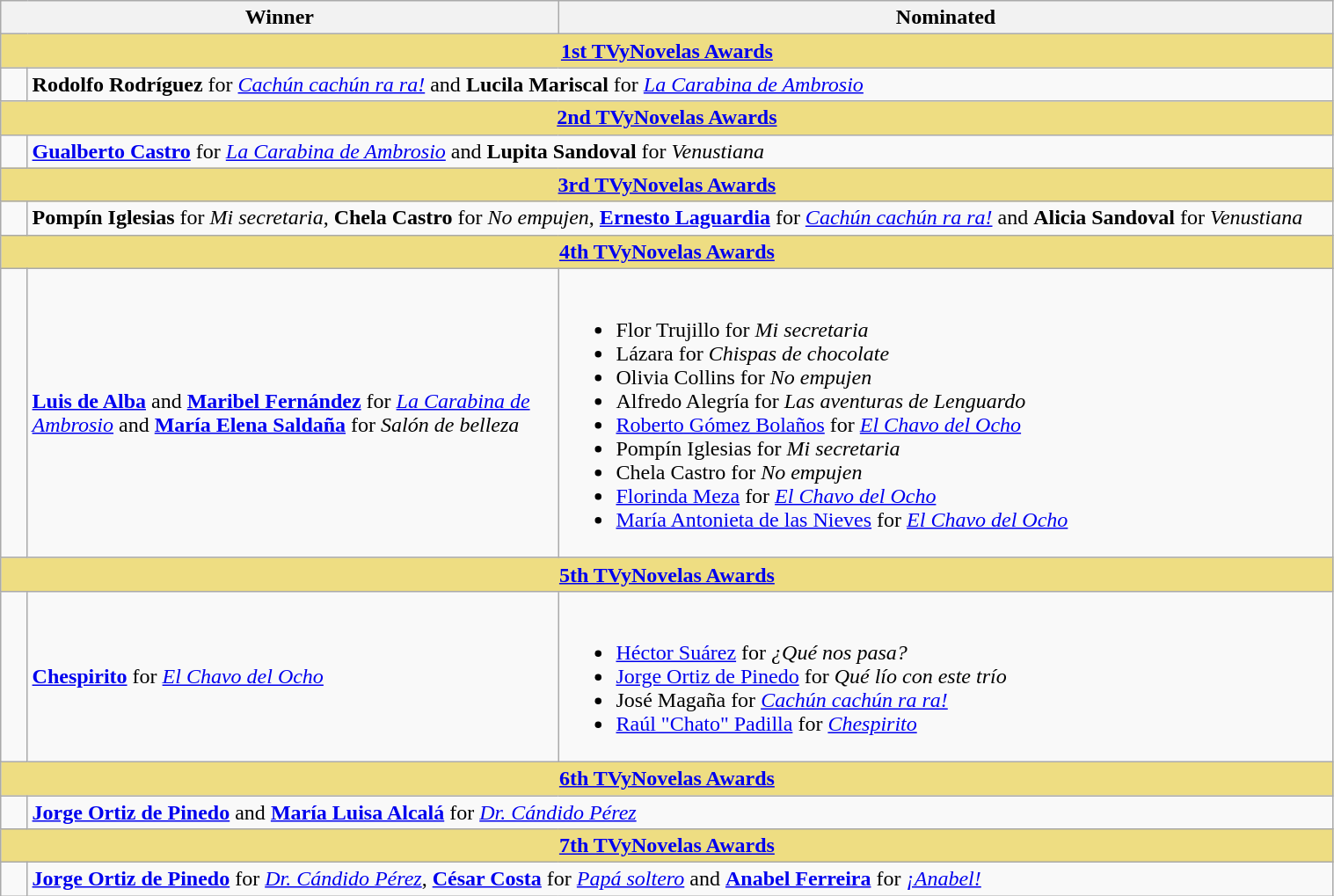<table class="wikitable" width=80%>
<tr align=center>
<th width="150px;" colspan=2; align="center">Winner</th>
<th width="580px;" align="center">Nominated</th>
</tr>
<tr>
<th colspan=9 style="background:#EEDD82;"  align="center"><strong><a href='#'>1st TVyNovelas Awards</a></strong></th>
</tr>
<tr>
<td width=2%></td>
<td colspan=2><strong>Rodolfo Rodríguez</strong> for <em><a href='#'>Cachún cachún ra ra!</a></em> and <strong>Lucila Mariscal</strong> for <em><a href='#'>La Carabina de Ambrosio</a></em></td>
</tr>
<tr>
<th colspan=9 style="background:#EEDD82;"  align="center"><strong><a href='#'>2nd TVyNovelas Awards</a></strong></th>
</tr>
<tr>
<td width=2%></td>
<td colspan=2><strong><a href='#'>Gualberto Castro</a></strong> for <em><a href='#'>La Carabina de Ambrosio</a></em> and <strong>Lupita Sandoval</strong> for <em>Venustiana</em></td>
</tr>
<tr>
<th colspan=9 style="background:#EEDD82;"  align="center"><strong><a href='#'>3rd TVyNovelas Awards</a></strong></th>
</tr>
<tr>
<td width=2%></td>
<td colspan=2><strong>Pompín Iglesias</strong> for <em>Mi secretaria</em>, <strong>Chela Castro</strong> for <em>No empujen</em>, <strong><a href='#'>Ernesto Laguardia</a></strong> for <em><a href='#'>Cachún cachún ra ra!</a></em> and <strong>Alicia Sandoval</strong> for <em>Venustiana</em></td>
</tr>
<tr>
<th colspan=9 style="background:#EEDD82;"  align="center"><strong><a href='#'>4th TVyNovelas Awards</a></strong></th>
</tr>
<tr>
<td width=2%></td>
<td><strong><a href='#'>Luis de Alba</a></strong> and <strong><a href='#'>Maribel Fernández</a></strong> for <em><a href='#'>La Carabina de Ambrosio</a></em> and <strong><a href='#'>María Elena Saldaña</a></strong> for <em>Salón de belleza</em></td>
<td><br><ul><li>Flor Trujillo for <em>Mi secretaria</em></li><li>Lázara for <em>Chispas de chocolate</em></li><li>Olivia Collins for <em>No empujen</em></li><li>Alfredo Alegría for <em>Las aventuras de Lenguardo</em></li><li><a href='#'>Roberto Gómez Bolaños</a> for <em><a href='#'>El Chavo del Ocho</a></em></li><li>Pompín Iglesias for <em>Mi secretaria</em></li><li>Chela Castro for <em>No empujen</em></li><li><a href='#'>Florinda Meza</a> for <em><a href='#'>El Chavo del Ocho</a></em></li><li><a href='#'>María Antonieta de las Nieves</a> for <em><a href='#'>El Chavo del Ocho</a></em></li></ul></td>
</tr>
<tr>
<th colspan=9 style="background:#EEDD82;"  align="center"><strong><a href='#'>5th TVyNovelas Awards</a></strong></th>
</tr>
<tr>
<td width=2%></td>
<td><strong><a href='#'>Chespirito</a></strong> for <em><a href='#'>El Chavo del Ocho</a></em></td>
<td><br><ul><li><a href='#'>Héctor Suárez</a> for <em>¿Qué nos pasa?</em></li><li><a href='#'>Jorge Ortiz de Pinedo</a> for <em>Qué lío con este trío</em></li><li>José Magaña for <em><a href='#'>Cachún cachún ra ra!</a></em></li><li><a href='#'>Raúl "Chato" Padilla</a> for <em><a href='#'>Chespirito</a></em></li></ul></td>
</tr>
<tr>
<th colspan=9 style="background:#EEDD82;"  align="center"><strong><a href='#'>6th TVyNovelas Awards</a></strong></th>
</tr>
<tr>
<td width=2%></td>
<td colspan=2><strong><a href='#'>Jorge Ortiz de Pinedo</a></strong> and <strong><a href='#'>María Luisa Alcalá</a></strong> for <em><a href='#'>Dr. Cándido Pérez</a></em></td>
</tr>
<tr>
<th colspan=9 style="background:#EEDD82;"  align="center"><strong><a href='#'>7th TVyNovelas Awards</a></strong></th>
</tr>
<tr>
<td width=2%></td>
<td colspan=2><strong><a href='#'>Jorge Ortiz de Pinedo</a></strong> for <em><a href='#'>Dr. Cándido Pérez</a></em>, <strong><a href='#'>César Costa</a></strong> for <em><a href='#'>Papá soltero</a></em> and <strong><a href='#'>Anabel Ferreira</a></strong> for <em><a href='#'>¡Anabel!</a></em></td>
</tr>
</table>
